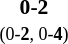<table style="width:100%;" cellspacing="1">
<tr>
<th width=25%></th>
<th width=10%></th>
<th width=25%></th>
</tr>
<tr style=font-size:90%>
<td align=right></td>
<td align=center><strong> 0-2 </strong><br><small>(0-<strong>2</strong>, 0-<strong>4</strong>)</small></td>
<td><strong></strong></td>
</tr>
</table>
